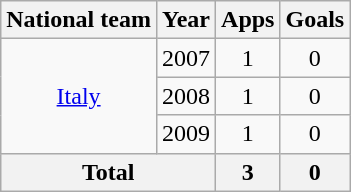<table class="wikitable" style="text-align:center">
<tr>
<th>National team</th>
<th>Year</th>
<th>Apps</th>
<th>Goals</th>
</tr>
<tr>
<td rowspan="3"><a href='#'>Italy</a></td>
<td>2007</td>
<td>1</td>
<td>0</td>
</tr>
<tr>
<td>2008</td>
<td>1</td>
<td>0</td>
</tr>
<tr>
<td>2009</td>
<td>1</td>
<td>0</td>
</tr>
<tr>
<th colspan="2">Total</th>
<th>3</th>
<th>0</th>
</tr>
</table>
